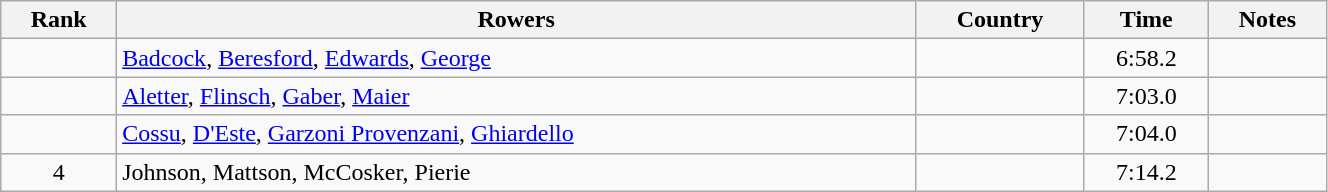<table class="wikitable" width=70%>
<tr>
<th>Rank</th>
<th>Rowers</th>
<th>Country</th>
<th>Time</th>
<th>Notes</th>
</tr>
<tr align=center>
<td></td>
<td align=left><a href='#'>Badcock</a>, <a href='#'>Beresford</a>, <a href='#'>Edwards</a>, <a href='#'>George</a></td>
<td align=left></td>
<td>6:58.2</td>
<td></td>
</tr>
<tr align=center>
<td></td>
<td align=left><a href='#'>Aletter</a>, <a href='#'>Flinsch</a>, <a href='#'>Gaber</a>, <a href='#'>Maier</a></td>
<td align=left></td>
<td>7:03.0</td>
<td></td>
</tr>
<tr align=center>
<td></td>
<td align=left><a href='#'>Cossu</a>, <a href='#'>D'Este</a>, <a href='#'>Garzoni Provenzani</a>, <a href='#'>Ghiardello</a></td>
<td align=left></td>
<td>7:04.0</td>
<td></td>
</tr>
<tr align=center>
<td>4</td>
<td align=left>Johnson, Mattson, McCosker, Pierie</td>
<td align=left></td>
<td>7:14.2</td>
<td></td>
</tr>
</table>
